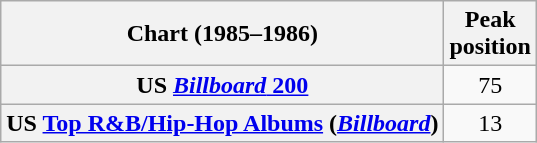<table class="wikitable sortable plainrowheaders" style="text-align:center">
<tr>
<th scope="col">Chart (1985–1986)</th>
<th scope="col">Peak<br>position</th>
</tr>
<tr>
<th scope="row">US <a href='#'><em>Billboard</em> 200</a></th>
<td>75</td>
</tr>
<tr>
<th scope="row">US <a href='#'>Top R&B/Hip-Hop Albums</a> (<em><a href='#'>Billboard</a></em>)</th>
<td>13</td>
</tr>
</table>
